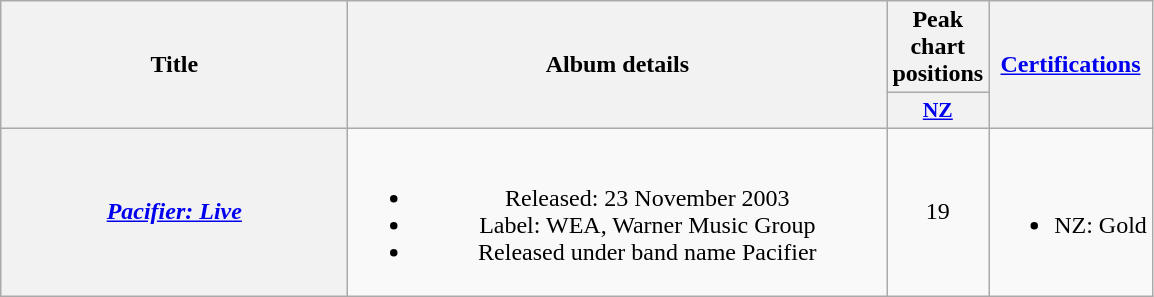<table class="wikitable plainrowheaders" style="text-align:center;" border="1">
<tr>
<th scope="col" rowspan="2" style="width:14em;">Title</th>
<th scope="col" rowspan="2" style="width:22em;">Album details</th>
<th scope="col" colspan="1">Peak chart positions</th>
<th scope="col" rowspan="2"><a href='#'>Certifications</a></th>
</tr>
<tr>
<th scope="col" style="width:4em;font-size:90%;"><a href='#'>NZ</a><br></th>
</tr>
<tr>
<th scope="row"><em><a href='#'>Pacifier: Live</a></em></th>
<td><br><ul><li>Released: 23 November 2003</li><li>Label: WEA, Warner Music Group</li><li>Released under band name Pacifier</li></ul></td>
<td>19</td>
<td><br><ul><li>NZ: Gold</li></ul></td>
</tr>
</table>
